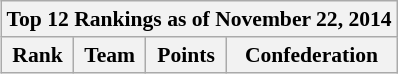<table class="wikitable" style="font-size:90%; float:right; margin-left:1em; margin-right:1em; text-align:center;">
<tr>
<th colspan=4>Top 12 Rankings as of November 22, 2014</th>
</tr>
<tr>
<th>Rank</th>
<th>Team</th>
<th>Points</th>
<th>Confederation<br>










</th>
</tr>
</table>
